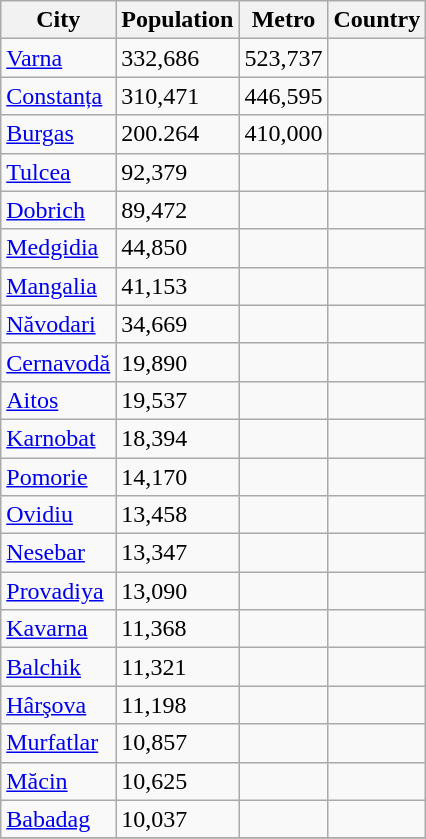<table class="wikitable sortable">
<tr>
<th>City</th>
<th>Population</th>
<th>Metro</th>
<th>Country</th>
</tr>
<tr>
<td><a href='#'>Varna</a></td>
<td>332,686</td>
<td>523,737</td>
<td></td>
</tr>
<tr>
<td><a href='#'>Constanța</a></td>
<td>310,471</td>
<td>446,595</td>
<td></td>
</tr>
<tr>
<td><a href='#'>Burgas</a></td>
<td>200.264</td>
<td>410,000</td>
<td></td>
</tr>
<tr>
<td><a href='#'>Tulcea</a></td>
<td>92,379</td>
<td></td>
<td></td>
</tr>
<tr>
<td><a href='#'>Dobrich</a></td>
<td>89,472</td>
<td></td>
<td></td>
</tr>
<tr>
<td><a href='#'>Medgidia</a></td>
<td>44,850</td>
<td></td>
<td></td>
</tr>
<tr>
<td><a href='#'>Mangalia</a></td>
<td>41,153</td>
<td></td>
<td></td>
</tr>
<tr>
<td><a href='#'>Năvodari</a></td>
<td>34,669</td>
<td></td>
<td></td>
</tr>
<tr>
<td><a href='#'>Cernavodă</a></td>
<td>19,890</td>
<td></td>
<td></td>
</tr>
<tr>
<td><a href='#'>Aitos</a></td>
<td>19,537</td>
<td></td>
<td></td>
</tr>
<tr>
<td><a href='#'>Karnobat</a></td>
<td>18,394</td>
<td></td>
<td></td>
</tr>
<tr>
<td><a href='#'>Pomorie</a></td>
<td>14,170</td>
<td></td>
<td></td>
</tr>
<tr>
<td><a href='#'>Ovidiu</a></td>
<td>13,458</td>
<td></td>
<td></td>
</tr>
<tr>
<td><a href='#'>Nesebar</a></td>
<td>13,347</td>
<td></td>
<td></td>
</tr>
<tr>
<td><a href='#'>Provadiya</a></td>
<td>13,090</td>
<td></td>
<td></td>
</tr>
<tr>
<td><a href='#'>Kavarna</a></td>
<td>11,368</td>
<td></td>
<td></td>
</tr>
<tr>
<td><a href='#'>Balchik</a></td>
<td>11,321</td>
<td></td>
<td></td>
</tr>
<tr>
<td><a href='#'>Hârşova</a></td>
<td>11,198</td>
<td></td>
<td></td>
</tr>
<tr>
<td><a href='#'>Murfatlar</a></td>
<td>10,857</td>
<td></td>
<td></td>
</tr>
<tr>
<td><a href='#'>Măcin</a></td>
<td>10,625</td>
<td></td>
<td></td>
</tr>
<tr>
<td><a href='#'>Babadag</a></td>
<td>10,037</td>
<td></td>
<td></td>
</tr>
<tr>
</tr>
</table>
